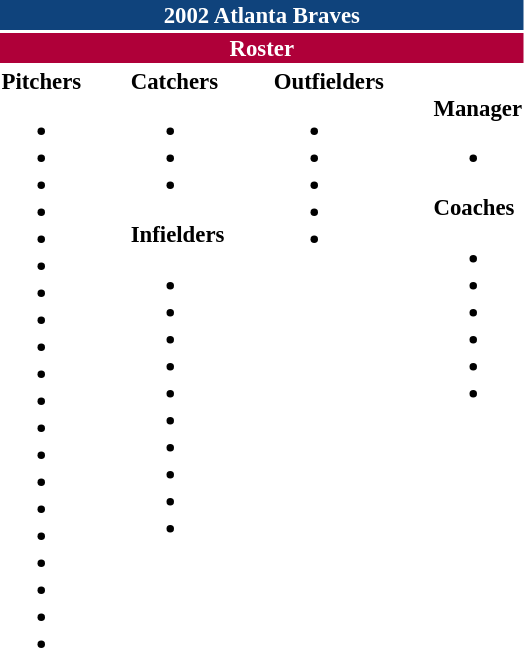<table class="toccolours" style="font-size: 95%;">
<tr>
<th colspan="10" style="background-color: #0f437c; color: #FFFFFF; text-align: center;">2002 Atlanta Braves</th>
</tr>
<tr>
<td colspan="10" style="background-color:#af0039; color: white; text-align: center;"><strong>Roster</strong></td>
</tr>
<tr>
<td valign="top"><strong>Pitchers</strong><br><ul><li></li><li></li><li></li><li></li><li></li><li></li><li></li><li></li><li></li><li></li><li></li><li></li><li></li><li></li><li></li><li></li><li></li><li></li><li></li><li></li></ul></td>
<td width="25px"></td>
<td valign="top"><strong>Catchers</strong><br><ul><li></li><li></li><li></li></ul><strong>Infielders</strong><ul><li></li><li></li><li></li><li></li><li></li><li></li><li></li><li></li><li></li><li></li></ul></td>
<td width="25px"></td>
<td valign="top"><strong>Outfielders</strong><br><ul><li></li><li></li><li></li><li></li><li></li></ul></td>
<td width="25px"></td>
<td valign="top"><br><strong>Manager</strong><ul><li></li></ul><strong>Coaches</strong><ul><li></li><li></li><li></li><li></li><li></li><li></li></ul></td>
</tr>
</table>
